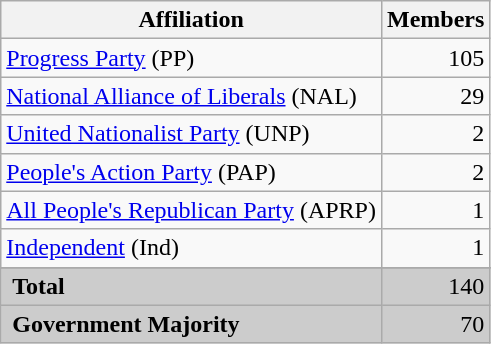<table class="wikitable">
<tr>
<th>Affiliation</th>
<th>Members</th>
</tr>
<tr>
<td><a href='#'>Progress Party</a> (PP)</td>
<td align="right">105</td>
</tr>
<tr>
<td><a href='#'>National Alliance of Liberals</a> (NAL)</td>
<td align="right">29</td>
</tr>
<tr>
<td><a href='#'>United Nationalist Party</a> (UNP)</td>
<td align="right">2</td>
</tr>
<tr>
<td><a href='#'>People's Action Party</a> (PAP)</td>
<td align="right">2</td>
</tr>
<tr>
<td><a href='#'>All People's Republican Party</a> (APRP)</td>
<td align="right">1</td>
</tr>
<tr>
<td><a href='#'>Independent</a> (Ind)</td>
<td align="right">1</td>
</tr>
<tr>
</tr>
<tr bgcolor="CCCCCC">
<td> <strong>Total</strong></td>
<td align="right">140</td>
</tr>
<tr bgcolor="CCCCCC">
<td> <strong>Government Majority</strong></td>
<td align="right">70</td>
</tr>
</table>
